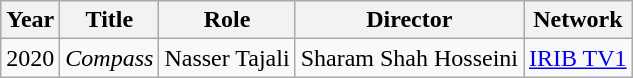<table class="wikitable sortable">
<tr>
<th>Year</th>
<th>Title</th>
<th>Role</th>
<th>Director</th>
<th>Network</th>
</tr>
<tr>
<td>2020</td>
<td><em>Compass</em></td>
<td>Nasser Tajali</td>
<td>Sharam Shah Hosseini</td>
<td><a href='#'>IRIB TV1</a></td>
</tr>
</table>
